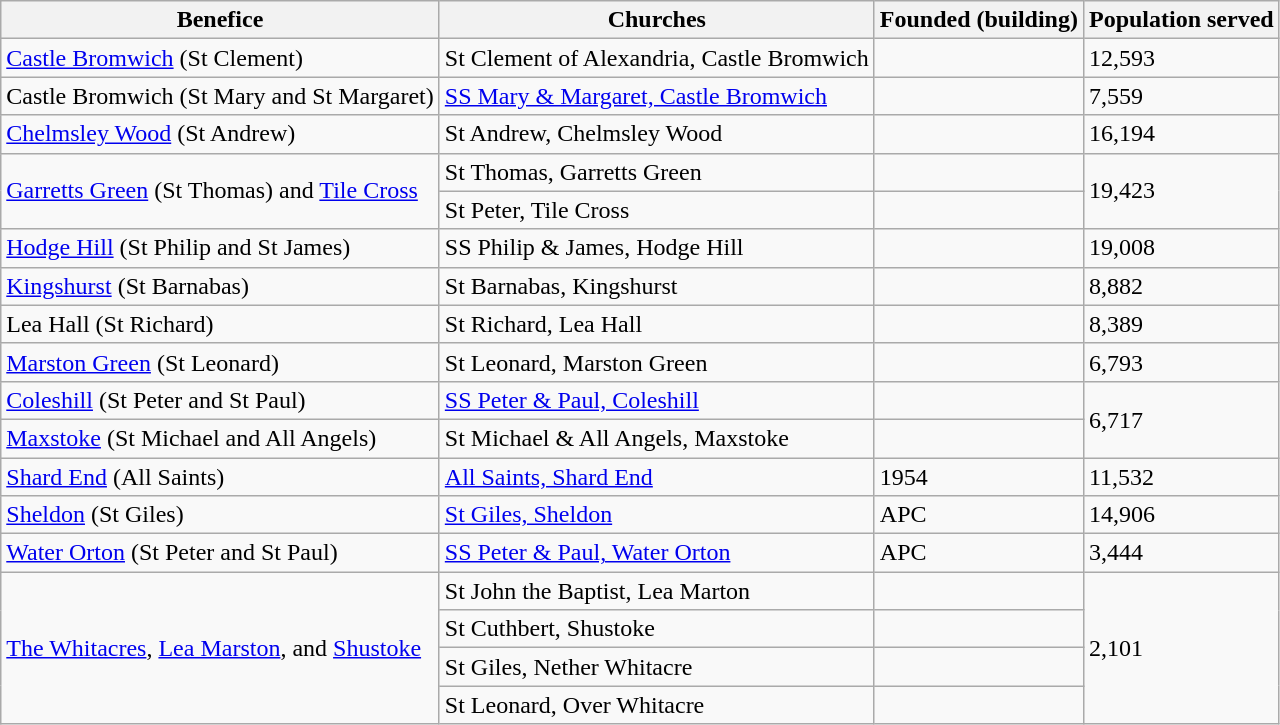<table class="wikitable">
<tr>
<th>Benefice</th>
<th>Churches</th>
<th>Founded (building)</th>
<th>Population served</th>
</tr>
<tr>
<td><a href='#'>Castle Bromwich</a> (St Clement)</td>
<td>St Clement of Alexandria, Castle Bromwich</td>
<td></td>
<td>12,593</td>
</tr>
<tr>
<td>Castle Bromwich (St Mary and St Margaret)</td>
<td><a href='#'>SS Mary & Margaret, Castle Bromwich</a></td>
<td></td>
<td>7,559</td>
</tr>
<tr>
<td><a href='#'>Chelmsley Wood</a> (St Andrew)</td>
<td>St Andrew, Chelmsley Wood</td>
<td></td>
<td>16,194</td>
</tr>
<tr>
<td rowspan="2"><a href='#'>Garretts Green</a> (St Thomas) and <a href='#'>Tile Cross</a></td>
<td>St Thomas, Garretts Green</td>
<td></td>
<td rowspan="2">19,423</td>
</tr>
<tr>
<td>St Peter, Tile Cross</td>
<td></td>
</tr>
<tr>
<td><a href='#'>Hodge Hill</a> (St Philip and St James)</td>
<td>SS Philip & James, Hodge Hill</td>
<td></td>
<td>19,008</td>
</tr>
<tr>
<td><a href='#'>Kingshurst</a> (St Barnabas)</td>
<td>St Barnabas, Kingshurst</td>
<td></td>
<td>8,882</td>
</tr>
<tr>
<td>Lea Hall (St Richard)</td>
<td>St Richard, Lea Hall</td>
<td></td>
<td>8,389</td>
</tr>
<tr>
<td><a href='#'>Marston Green</a> (St Leonard)</td>
<td>St Leonard, Marston Green</td>
<td></td>
<td>6,793</td>
</tr>
<tr>
<td><a href='#'>Coleshill</a> (St Peter and St Paul)</td>
<td><a href='#'>SS Peter & Paul, Coleshill</a></td>
<td></td>
<td rowspan="2">6,717</td>
</tr>
<tr>
<td><a href='#'>Maxstoke</a> (St Michael and All Angels)</td>
<td>St Michael & All Angels, Maxstoke</td>
<td></td>
</tr>
<tr>
<td><a href='#'>Shard End</a> (All Saints)</td>
<td><a href='#'>All Saints, Shard End</a></td>
<td>1954</td>
<td>11,532</td>
</tr>
<tr>
<td><a href='#'>Sheldon</a> (St Giles)</td>
<td><a href='#'>St Giles, Sheldon</a></td>
<td>APC</td>
<td>14,906</td>
</tr>
<tr>
<td><a href='#'>Water Orton</a> (St Peter and St Paul)</td>
<td><a href='#'>SS Peter & Paul, Water Orton</a></td>
<td>APC</td>
<td>3,444</td>
</tr>
<tr>
<td rowspan="4"><a href='#'>The Whitacres</a>, <a href='#'>Lea Marston</a>, and <a href='#'>Shustoke</a></td>
<td>St John the Baptist, Lea Marton</td>
<td></td>
<td rowspan="4">2,101</td>
</tr>
<tr>
<td>St Cuthbert, Shustoke</td>
<td></td>
</tr>
<tr>
<td>St Giles, Nether Whitacre</td>
<td></td>
</tr>
<tr>
<td>St Leonard, Over Whitacre</td>
<td></td>
</tr>
</table>
